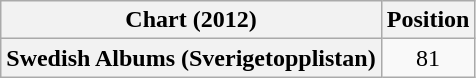<table class="wikitable plainrowheaders" style="text-align:center">
<tr>
<th scope="col">Chart (2012)</th>
<th scope="col">Position</th>
</tr>
<tr>
<th scope="row">Swedish Albums (Sverigetopplistan)</th>
<td>81</td>
</tr>
</table>
